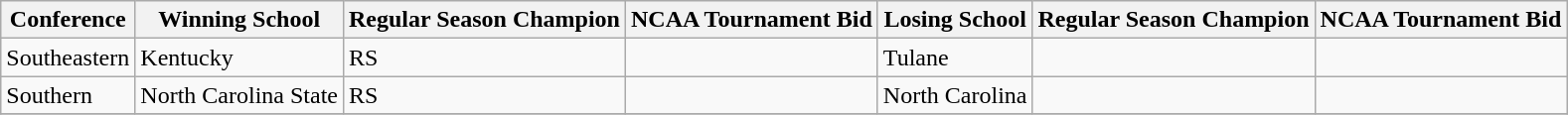<table class="wikitable">
<tr>
<th>Conference</th>
<th>Winning School</th>
<th>Regular Season Champion</th>
<th>NCAA Tournament Bid</th>
<th>Losing School</th>
<th>Regular Season Champion</th>
<th>NCAA Tournament Bid</th>
</tr>
<tr>
<td>Southeastern</td>
<td>Kentucky</td>
<td>RS</td>
<td></td>
<td>Tulane</td>
<td></td>
<td></td>
</tr>
<tr>
<td>Southern</td>
<td>North Carolina State</td>
<td>RS</td>
<td></td>
<td>North Carolina</td>
<td></td>
<td></td>
</tr>
<tr>
</tr>
</table>
